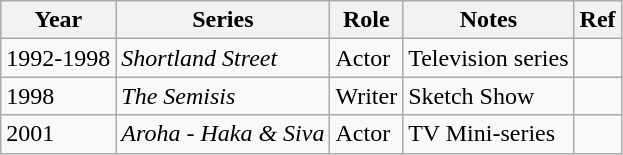<table class="wikitable">
<tr>
<th>Year</th>
<th>Series</th>
<th>Role</th>
<th>Notes</th>
<th>Ref</th>
</tr>
<tr>
<td>1992-1998</td>
<td><em>Shortland Street</em></td>
<td>Actor</td>
<td>Television series</td>
<td></td>
</tr>
<tr>
<td>1998</td>
<td><em>The Semisis</em></td>
<td>Writer</td>
<td>Sketch Show</td>
<td></td>
</tr>
<tr>
<td>2001</td>
<td><em>Aroha - Haka & Siva</em></td>
<td>Actor</td>
<td>TV Mini-series</td>
<td></td>
</tr>
</table>
